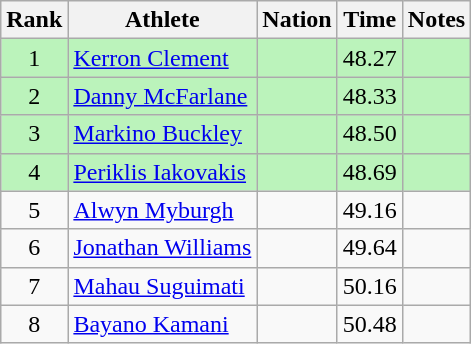<table class="wikitable sortable" style="text-align:center">
<tr>
<th>Rank</th>
<th>Athlete</th>
<th>Nation</th>
<th>Time</th>
<th>Notes</th>
</tr>
<tr bgcolor=bbf3bb>
<td>1</td>
<td align=left><a href='#'>Kerron Clement</a></td>
<td align=left></td>
<td>48.27</td>
<td></td>
</tr>
<tr bgcolor=bbf3bb>
<td>2</td>
<td align=left><a href='#'>Danny McFarlane</a></td>
<td align=left></td>
<td>48.33</td>
<td></td>
</tr>
<tr bgcolor=bbf3bb>
<td>3</td>
<td align=left><a href='#'>Markino Buckley</a></td>
<td align=left></td>
<td>48.50</td>
<td></td>
</tr>
<tr bgcolor=bbf3bb>
<td>4</td>
<td align=left><a href='#'>Periklis Iakovakis</a></td>
<td align=left></td>
<td>48.69</td>
<td></td>
</tr>
<tr>
<td>5</td>
<td align=left><a href='#'>Alwyn Myburgh</a></td>
<td align=left></td>
<td>49.16</td>
<td></td>
</tr>
<tr>
<td>6</td>
<td align=left><a href='#'>Jonathan Williams</a></td>
<td align=left></td>
<td>49.64</td>
<td></td>
</tr>
<tr>
<td>7</td>
<td align=left><a href='#'>Mahau Suguimati</a></td>
<td align=left></td>
<td>50.16</td>
<td></td>
</tr>
<tr>
<td>8</td>
<td align=left><a href='#'>Bayano Kamani</a></td>
<td align=left></td>
<td>50.48</td>
<td></td>
</tr>
</table>
